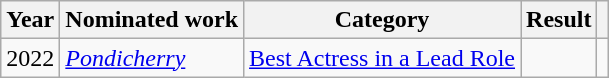<table class="wikitable">
<tr>
<th>Year</th>
<th>Nominated work</th>
<th>Category</th>
<th>Result</th>
<th></th>
</tr>
<tr>
<td>2022</td>
<td><em><a href='#'>Pondicherry</a></em></td>
<td><a href='#'>Best Actress in a Lead Role</a></td>
<td></td>
<td></td>
</tr>
</table>
